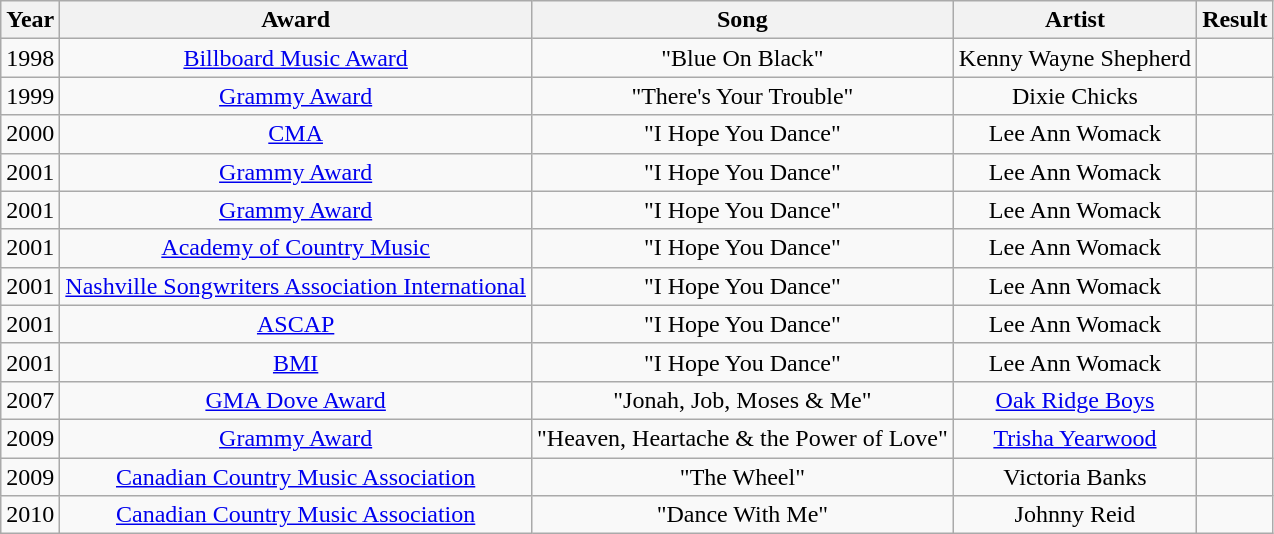<table class="wikitable" style="text-align:center">
<tr>
<th>Year</th>
<th>Award</th>
<th>Song</th>
<th>Artist</th>
<th>Result</th>
</tr>
<tr>
<td rowspan="1">1998</td>
<td rowspan="1"><a href='#'>Billboard Music Award</a></td>
<td>"Blue On Black"</td>
<td>Kenny Wayne Shepherd</td>
<td></td>
</tr>
<tr>
<td rowspan="1">1999</td>
<td rowspan="1"><a href='#'>Grammy Award</a></td>
<td>"There's Your Trouble"</td>
<td>Dixie Chicks</td>
<td></td>
</tr>
<tr>
<td rowspan "1">2000</td>
<td rowspan "1"><a href='#'>CMA</a></td>
<td>"I Hope You Dance"</td>
<td>Lee Ann Womack</td>
<td></td>
</tr>
<tr>
<td rowspan "5">2001</td>
<td rowspan "5"><a href='#'>Grammy Award</a></td>
<td>"I Hope You Dance"</td>
<td>Lee Ann Womack</td>
<td></td>
</tr>
<tr>
<td rowspan "5">2001</td>
<td rowspan "5"><a href='#'>Grammy Award</a></td>
<td>"I Hope You Dance"</td>
<td>Lee Ann Womack</td>
<td></td>
</tr>
<tr>
<td rowspan "5">2001</td>
<td><a href='#'>Academy of Country Music</a></td>
<td>"I Hope You Dance"</td>
<td>Lee Ann Womack</td>
<td></td>
</tr>
<tr>
<td rowspan "5">2001</td>
<td><a href='#'>Nashville Songwriters Association International</a></td>
<td>"I Hope You Dance"</td>
<td>Lee Ann Womack</td>
<td></td>
</tr>
<tr>
<td rowspan "5">2001</td>
<td><a href='#'>ASCAP</a></td>
<td>"I Hope You Dance"</td>
<td>Lee Ann Womack</td>
<td></td>
</tr>
<tr>
<td rowspan "5">2001</td>
<td><a href='#'>BMI</a></td>
<td>"I Hope You Dance"</td>
<td>Lee Ann Womack</td>
<td></td>
</tr>
<tr>
<td rowspan "1">2007</td>
<td rowspan "1"><a href='#'>GMA Dove Award</a></td>
<td>"Jonah, Job, Moses & Me"</td>
<td><a href='#'>Oak Ridge Boys</a></td>
<td></td>
</tr>
<tr>
<td rowspan "2">2009</td>
<td rowspan "1"><a href='#'>Grammy Award</a></td>
<td>"Heaven, Heartache & the Power of Love"</td>
<td><a href='#'>Trisha Yearwood</a></td>
<td></td>
</tr>
<tr>
<td rowspan "1">2009</td>
<td "rowspan "1"><a href='#'>Canadian Country Music Association</a></td>
<td>"The Wheel"</td>
<td>Victoria Banks</td>
<td></td>
</tr>
<tr>
<td rowspan="2">2010</td>
<td rowspan="2"><a href='#'>Canadian Country Music Association</a></td>
<td>"Dance With Me"</td>
<td>Johnny Reid</td>
<td></td>
</tr>
</table>
